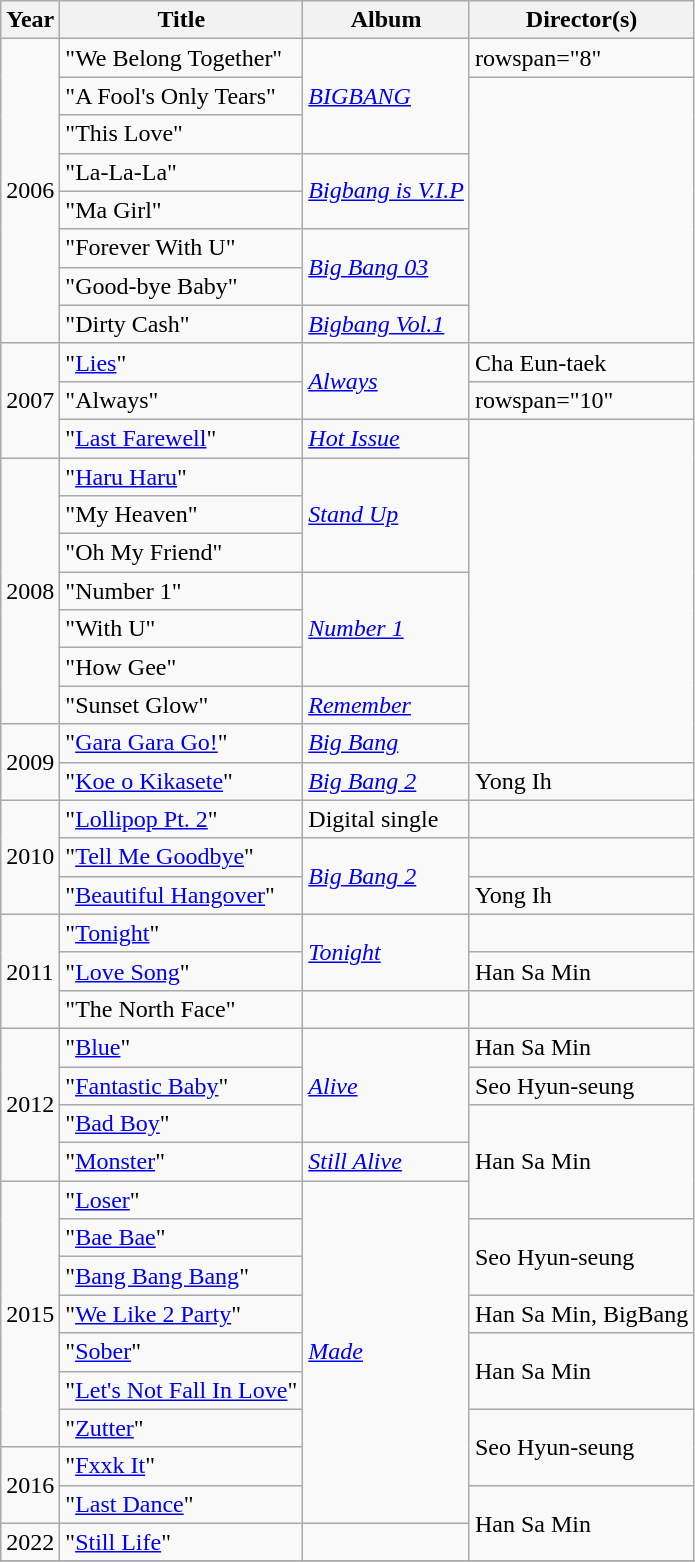<table class="wikitable plainrowheaders">
<tr>
<th scope="col">Year</th>
<th scope="col">Title</th>
<th soope="col">Album</th>
<th scope="col">Director(s)</th>
</tr>
<tr>
<td rowspan="8">2006</td>
<td>"We Belong Together"</td>
<td rowspan="3"><em><a href='#'>BIGBANG</a></em></td>
<td>rowspan="8" </td>
</tr>
<tr>
<td>"A Fool's Only Tears"</td>
</tr>
<tr>
<td>"This Love"</td>
</tr>
<tr>
<td>"La-La-La"</td>
<td rowspan="2"><em><a href='#'>Bigbang is V.I.P</a></em></td>
</tr>
<tr>
<td>"Ma Girl"</td>
</tr>
<tr>
<td>"Forever With U"</td>
<td rowspan="2"><em><a href='#'>Big Bang 03</a></em></td>
</tr>
<tr>
<td>"Good-bye Baby"</td>
</tr>
<tr>
<td>"Dirty Cash"</td>
<td><em><a href='#'>Bigbang Vol.1</a></em></td>
</tr>
<tr>
<td rowspan="3">2007</td>
<td>"<a href='#'>Lies</a>"</td>
<td rowspan="2"><em><a href='#'>Always</a></em></td>
<td>Cha Eun-taek</td>
</tr>
<tr>
<td>"Always"</td>
<td>rowspan="10" </td>
</tr>
<tr>
<td>"<a href='#'>Last Farewell</a>"</td>
<td rowspan="1"><em><a href='#'>Hot Issue</a></em></td>
</tr>
<tr>
<td rowspan="7">2008</td>
<td>"<a href='#'>Haru Haru</a>"</td>
<td rowspan="3"><em><a href='#'>Stand Up</a></em></td>
</tr>
<tr>
<td>"My Heaven"</td>
</tr>
<tr>
<td>"Oh My Friend"</td>
</tr>
<tr>
<td>"Number 1"</td>
<td rowspan="3"><em><a href='#'>Number 1</a></em></td>
</tr>
<tr>
<td>"With U"</td>
</tr>
<tr>
<td>"How Gee"</td>
</tr>
<tr>
<td>"Sunset Glow"</td>
<td rowspan="1"><em><a href='#'>Remember</a></em></td>
</tr>
<tr>
<td rowspan="2">2009</td>
<td>"<a href='#'>Gara Gara Go!</a>"</td>
<td rowspan="1"><em><a href='#'>Big Bang</a></em></td>
</tr>
<tr>
<td>"<a href='#'>Koe o Kikasete</a>"</td>
<td><em><a href='#'>Big Bang 2</a></em></td>
<td>Yong Ih</td>
</tr>
<tr>
<td rowspan="3">2010</td>
<td>"<a href='#'>Lollipop Pt. 2</a>"</td>
<td>Digital single</td>
<td></td>
</tr>
<tr>
<td>"<a href='#'>Tell Me Goodbye</a>"</td>
<td rowspan="2"><em><a href='#'>Big Bang 2</a></em></td>
<td></td>
</tr>
<tr>
<td>"<a href='#'>Beautiful Hangover</a>"</td>
<td>Yong Ih</td>
</tr>
<tr>
<td rowspan="3">2011</td>
<td>"<a href='#'>Tonight</a>"</td>
<td rowspan="2"><em><a href='#'>Tonight</a></em></td>
<td></td>
</tr>
<tr>
<td>"<a href='#'>Love Song</a>"</td>
<td>Han Sa Min</td>
</tr>
<tr>
<td>"The North Face"</td>
<td></td>
<td></td>
</tr>
<tr>
<td rowspan="4">2012</td>
<td>"<a href='#'>Blue</a>"</td>
<td rowspan="3"><em><a href='#'>Alive</a></em></td>
<td>Han Sa Min</td>
</tr>
<tr>
<td>"<a href='#'>Fantastic Baby</a>"</td>
<td>Seo Hyun-seung</td>
</tr>
<tr>
<td>"<a href='#'>Bad Boy</a>"</td>
<td rowspan="3">Han Sa Min</td>
</tr>
<tr>
<td>"<a href='#'>Monster</a>"</td>
<td rowspan="1"><em><a href='#'>Still Alive</a></em></td>
</tr>
<tr>
<td rowspan="7">2015</td>
<td>"<a href='#'>Loser</a>"</td>
<td rowspan="9"><em><a href='#'>Made</a></em></td>
</tr>
<tr>
<td>"<a href='#'>Bae Bae</a>"</td>
<td rowspan="2">Seo Hyun-seung</td>
</tr>
<tr>
<td>"<a href='#'>Bang Bang Bang</a>"</td>
</tr>
<tr>
<td>"<a href='#'>We Like 2 Party</a>"</td>
<td>Han Sa Min, BigBang</td>
</tr>
<tr>
<td>"<a href='#'>Sober</a>"</td>
<td rowspan="2">Han Sa Min</td>
</tr>
<tr>
<td>"<a href='#'>Let's Not Fall In Love</a>"</td>
</tr>
<tr>
<td>"<a href='#'>Zutter</a>"</td>
<td rowspan="2">Seo Hyun-seung</td>
</tr>
<tr>
<td rowspan="2">2016</td>
<td>"<a href='#'>Fxxk It</a>"</td>
</tr>
<tr>
<td>"<a href='#'>Last Dance</a>"</td>
<td rowspan="2">Han Sa Min</td>
</tr>
<tr>
<td>2022</td>
<td>"<a href='#'>Still Life</a>"</td>
<td></td>
</tr>
<tr>
</tr>
</table>
